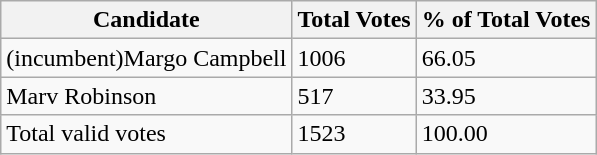<table class="wikitable">
<tr>
<th>Candidate</th>
<th>Total Votes</th>
<th>% of Total Votes</th>
</tr>
<tr>
<td>(incumbent)Margo Campbell</td>
<td>1006</td>
<td>66.05</td>
</tr>
<tr>
<td>Marv Robinson</td>
<td>517</td>
<td>33.95</td>
</tr>
<tr>
<td>Total valid votes</td>
<td>1523</td>
<td>100.00</td>
</tr>
</table>
